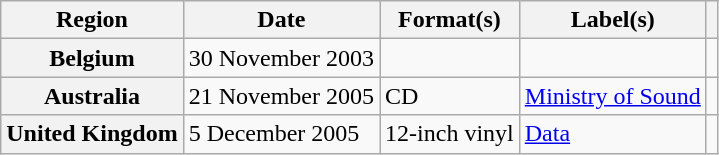<table class="wikitable plainrowheaders">
<tr>
<th scope="col">Region</th>
<th scope="col">Date</th>
<th scope="col">Format(s)</th>
<th scope="col">Label(s)</th>
<th scope="col"></th>
</tr>
<tr>
<th scope="row">Belgium</th>
<td>30 November 2003</td>
<td></td>
<td></td>
<td align="center"></td>
</tr>
<tr>
<th scope="row">Australia</th>
<td>21 November 2005</td>
<td>CD</td>
<td><a href='#'>Ministry of Sound</a></td>
<td align="center"></td>
</tr>
<tr>
<th scope="row">United Kingdom</th>
<td>5 December 2005</td>
<td>12-inch vinyl</td>
<td><a href='#'>Data</a></td>
<td align="center"></td>
</tr>
</table>
